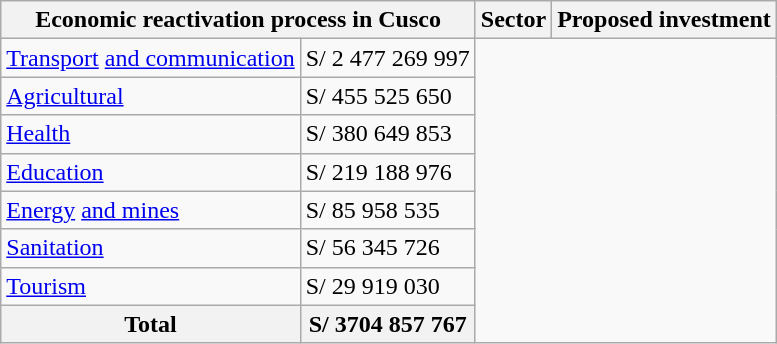<table class="wikitable">
<tr>
<th colspan=2>Economic reactivation process in Cusco</th>
<th>Sector</th>
<th>Proposed investment</th>
</tr>
<tr>
<td><a href='#'>Transport</a> <a href='#'>and communication</a></td>
<td>S/ 2 477 269 997</td>
</tr>
<tr>
<td><a href='#'>Agricultural</a></td>
<td>S/ 455 525 650</td>
</tr>
<tr>
<td><a href='#'>Health</a></td>
<td>S/ 380 649 853</td>
</tr>
<tr>
<td><a href='#'>Education</a></td>
<td>S/ 219 188 976</td>
</tr>
<tr>
<td><a href='#'>Energy</a> <a href='#'>and mines</a></td>
<td>S/ 85 958 535</td>
</tr>
<tr>
<td><a href='#'>Sanitation</a></td>
<td>S/ 56 345 726</td>
</tr>
<tr>
<td><a href='#'>Tourism</a></td>
<td>S/ 29 919 030</td>
</tr>
<tr>
<th>Total</th>
<th>S/ 3704 857 767</th>
</tr>
</table>
